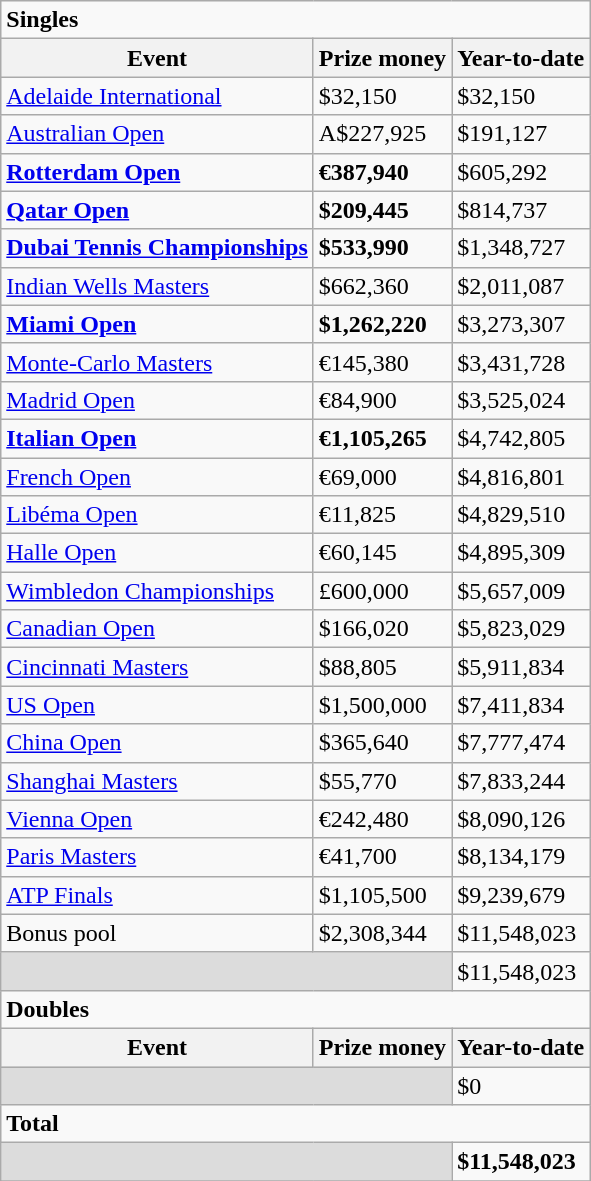<table class="wikitable sortable">
<tr>
<td colspan=3><strong>Singles</strong></td>
</tr>
<tr>
<th>Event</th>
<th>Prize money</th>
<th>Year-to-date</th>
</tr>
<tr>
<td><a href='#'>Adelaide International</a></td>
<td>$32,150</td>
<td>$32,150</td>
</tr>
<tr>
<td><a href='#'>Australian Open</a></td>
<td>A$227,925</td>
<td>$191,127</td>
</tr>
<tr>
<td><strong><a href='#'>Rotterdam Open</a></strong></td>
<td><strong>€387,940</strong></td>
<td>$605,292</td>
</tr>
<tr>
<td><strong><a href='#'>Qatar Open</a></strong></td>
<td><strong>$209,445</strong></td>
<td>$814,737</td>
</tr>
<tr>
<td><strong><a href='#'>Dubai Tennis Championships</a></strong></td>
<td><strong>$533,990</strong></td>
<td>$1,348,727</td>
</tr>
<tr>
<td><a href='#'>Indian Wells Masters</a></td>
<td>$662,360</td>
<td>$2,011,087</td>
</tr>
<tr>
<td><strong><a href='#'>Miami Open</a></strong></td>
<td><strong>$1,262,220</strong></td>
<td>$3,273,307</td>
</tr>
<tr>
<td><a href='#'>Monte-Carlo Masters</a></td>
<td>€145,380</td>
<td>$3,431,728</td>
</tr>
<tr>
<td><a href='#'>Madrid Open</a></td>
<td>€84,900</td>
<td>$3,525,024</td>
</tr>
<tr>
<td><strong><a href='#'>Italian Open</a></strong></td>
<td><strong>€1,105,265</strong></td>
<td>$4,742,805</td>
</tr>
<tr>
<td><a href='#'>French Open</a></td>
<td>€69,000</td>
<td>$4,816,801</td>
</tr>
<tr>
<td><a href='#'>Libéma Open</a></td>
<td>€11,825</td>
<td>$4,829,510</td>
</tr>
<tr>
<td><a href='#'>Halle Open</a></td>
<td>€60,145</td>
<td>$4,895,309</td>
</tr>
<tr>
<td><a href='#'>Wimbledon Championships</a></td>
<td>£600,000</td>
<td>$5,657,009</td>
</tr>
<tr>
<td><a href='#'>Canadian Open</a></td>
<td>$166,020</td>
<td>$5,823,029</td>
</tr>
<tr>
<td><a href='#'>Cincinnati Masters</a></td>
<td>$88,805</td>
<td>$5,911,834</td>
</tr>
<tr>
<td><a href='#'>US Open</a></td>
<td>$1,500,000</td>
<td>$7,411,834</td>
</tr>
<tr>
<td><a href='#'>China Open</a></td>
<td>$365,640</td>
<td>$7,777,474</td>
</tr>
<tr>
<td><a href='#'>Shanghai Masters</a></td>
<td>$55,770</td>
<td>$7,833,244</td>
</tr>
<tr>
<td><a href='#'>Vienna Open</a></td>
<td>€242,480</td>
<td>$8,090,126</td>
</tr>
<tr>
<td><a href='#'>Paris Masters</a></td>
<td>€41,700</td>
<td>$8,134,179</td>
</tr>
<tr>
<td><a href='#'>ATP Finals</a></td>
<td>$1,105,500</td>
<td>$9,239,679</td>
</tr>
<tr>
<td>Bonus pool</td>
<td>$2,308,344</td>
<td>$11,548,023</td>
</tr>
<tr class="sortbottom">
<td colspan=2 bgcolor=#DCDCDC></td>
<td>$11,548,023</td>
</tr>
<tr>
<td colspan=3><strong>Doubles</strong></td>
</tr>
<tr>
<th>Event</th>
<th>Prize money</th>
<th>Year-to-date</th>
</tr>
<tr>
<td colspan=2 bgcolor=#DCDCDC></td>
<td>$0</td>
</tr>
<tr>
<td colspan=3><strong>Total</strong></td>
</tr>
<tr class="sortbottom">
<td colspan=2 bgcolor=#DCDCDC></td>
<td><strong>$11,548,023</strong></td>
</tr>
<tr>
</tr>
</table>
